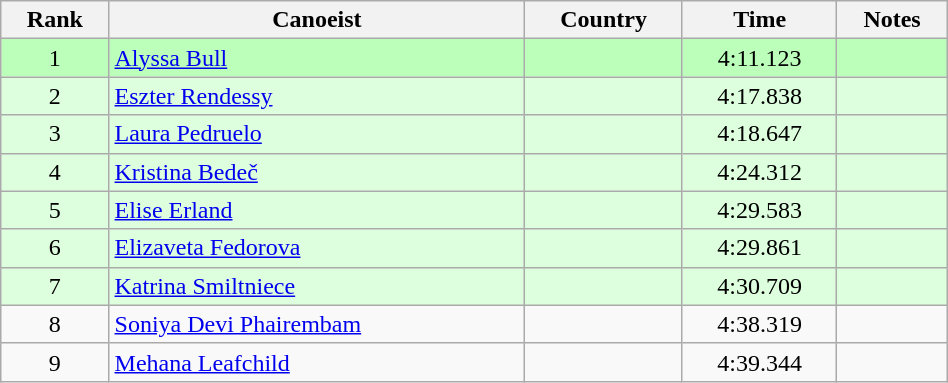<table class="wikitable" style="text-align:center;width: 50%">
<tr>
<th>Rank</th>
<th>Canoeist</th>
<th>Country</th>
<th>Time</th>
<th>Notes</th>
</tr>
<tr bgcolor=bbffbb>
<td>1</td>
<td align="left"><a href='#'>Alyssa Bull</a></td>
<td align="left"></td>
<td>4:11.123</td>
<td></td>
</tr>
<tr bgcolor=ddffdd>
<td>2</td>
<td align="left"><a href='#'>Eszter Rendessy</a></td>
<td align="left"></td>
<td>4:17.838</td>
<td></td>
</tr>
<tr bgcolor=ddffdd>
<td>3</td>
<td align="left"><a href='#'>Laura Pedruelo</a></td>
<td align="left"></td>
<td>4:18.647</td>
<td></td>
</tr>
<tr bgcolor=ddffdd>
<td>4</td>
<td align="left"><a href='#'>Kristina Bedeč</a></td>
<td align="left"></td>
<td>4:24.312</td>
<td></td>
</tr>
<tr bgcolor=ddffdd>
<td>5</td>
<td align="left"><a href='#'>Elise Erland</a></td>
<td align="left"></td>
<td>4:29.583</td>
<td></td>
</tr>
<tr bgcolor=ddffdd>
<td>6</td>
<td align="left"><a href='#'>Elizaveta Fedorova</a></td>
<td align="left"></td>
<td>4:29.861</td>
<td></td>
</tr>
<tr bgcolor=ddffdd>
<td>7</td>
<td align="left"><a href='#'>Katrina Smiltniece</a></td>
<td align="left"></td>
<td>4:30.709</td>
<td></td>
</tr>
<tr>
<td>8</td>
<td align="left"><a href='#'>Soniya Devi Phairembam</a></td>
<td align="left"></td>
<td>4:38.319</td>
<td></td>
</tr>
<tr>
<td>9</td>
<td align="left"><a href='#'>Mehana Leafchild</a></td>
<td align="left"></td>
<td>4:39.344</td>
<td></td>
</tr>
</table>
